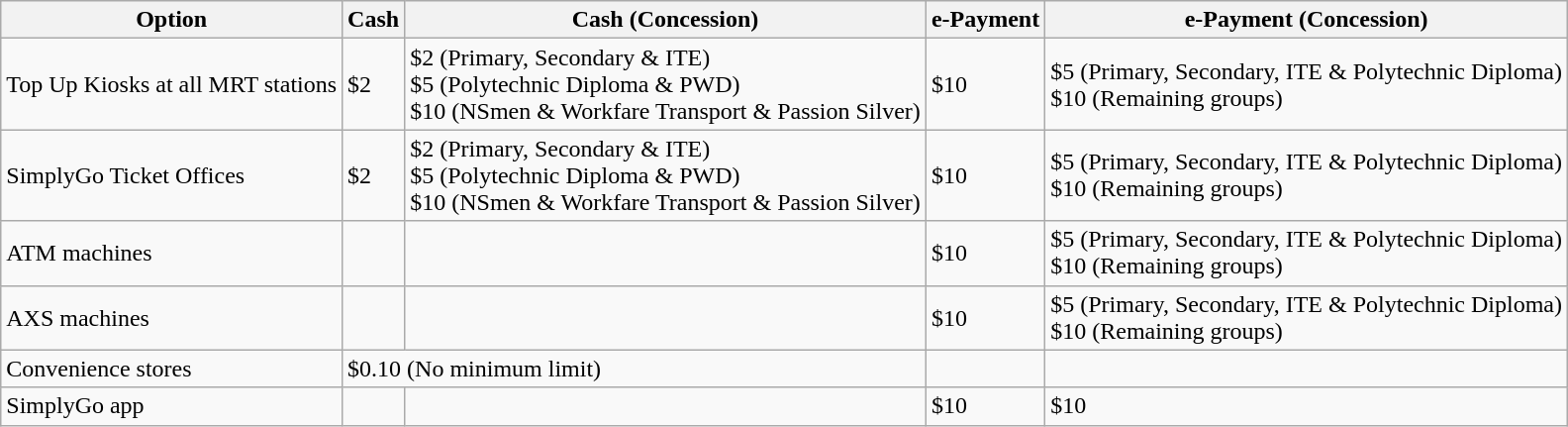<table class="wikitable">
<tr>
<th>Option</th>
<th>Cash</th>
<th>Cash (Concession)</th>
<th>e-Payment</th>
<th>e-Payment (Concession)</th>
</tr>
<tr>
<td>Top Up Kiosks at all MRT stations</td>
<td>$2</td>
<td>$2 (Primary, Secondary & ITE)<br>$5 (Polytechnic Diploma & PWD)<br>$10 (NSmen & Workfare Transport & Passion Silver)</td>
<td>$10</td>
<td>$5 (Primary, Secondary, ITE & Polytechnic Diploma)<br>$10 (Remaining groups)</td>
</tr>
<tr>
<td>SimplyGo Ticket Offices</td>
<td>$2</td>
<td>$2 (Primary, Secondary & ITE)<br>$5 (Polytechnic Diploma & PWD)<br>$10 (NSmen & Workfare Transport & Passion Silver)</td>
<td>$10</td>
<td>$5 (Primary, Secondary, ITE & Polytechnic Diploma)<br>$10 (Remaining groups)</td>
</tr>
<tr>
<td>ATM machines</td>
<td></td>
<td></td>
<td>$10</td>
<td>$5 (Primary, Secondary, ITE & Polytechnic Diploma)<br>$10 (Remaining groups)</td>
</tr>
<tr>
<td>AXS machines</td>
<td></td>
<td></td>
<td>$10</td>
<td>$5 (Primary, Secondary, ITE & Polytechnic Diploma)<br>$10 (Remaining groups)</td>
</tr>
<tr>
<td>Convenience stores</td>
<td colspan="2">$0.10 (No minimum limit)</td>
<td></td>
<td></td>
</tr>
<tr>
<td>SimplyGo app</td>
<td></td>
<td></td>
<td>$10</td>
<td>$10</td>
</tr>
</table>
